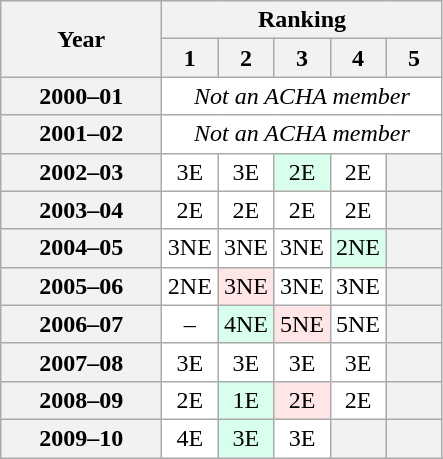<table class="wikitable" style="white-space:nowrap;">
<tr>
<th scope="col" width="100" rowspan="2">Year</th>
<th colspan="25">Ranking</th>
</tr>
<tr>
<th scope="col" width="30">1</th>
<th scope="col" width="30">2</th>
<th scope="col" width="30">3</th>
<th scope="col" width="30">4</th>
<th scope="col" width="30">5</th>
</tr>
<tr style="text-align:center;">
<th>2000–01</th>
<td bgcolor=FFFFFF colspan="5"><em>Not an ACHA member</em></td>
</tr>
<tr style="text-align:center;">
<th>2001–02</th>
<td bgcolor=FFFFFF colspan="5"><em>Not an ACHA member</em></td>
</tr>
<tr style="text-align:center;">
<th>2002–03</th>
<td bgcolor=FFFFFF>3E</td>
<td bgcolor=FFFFFF>3E</td>
<td bgcolor=D8FFEB>2E</td>
<td bgcolor=FFFFFF>2E</td>
<td bgcolor=F2F2F2></td>
</tr>
<tr style="text-align:center;">
<th>2003–04</th>
<td bgcolor=FFFFFF>2E</td>
<td bgcolor=FFFFFF>2E</td>
<td bgcolor=FFFFFF>2E</td>
<td bgcolor=FFFFFF>2E</td>
<td bgcolor=F2F2F2></td>
</tr>
<tr style="text-align:center;">
<th>2004–05</th>
<td bgcolor=FFFFFF>3NE</td>
<td bgcolor=FFFFFF>3NE</td>
<td bgcolor=FFFFFF>3NE</td>
<td bgcolor=D8FFEB>2NE</td>
<td bgcolor=F2F2F2></td>
</tr>
<tr style="text-align:center;">
<th>2005–06</th>
<td bgcolor=FFFFFF>2NE</td>
<td bgcolor=FFE6E6>3NE</td>
<td bgcolor=FFFFFF>3NE</td>
<td bgcolor=FFFFFF>3NE</td>
<td bgcolor=F2F2F2></td>
</tr>
<tr style="text-align:center;">
<th>2006–07</th>
<td bgcolor=FFFFFF>–</td>
<td bgcolor=D8FFEB>4NE</td>
<td bgcolor=FFE6E6>5NE</td>
<td bgcolor=FFFFFF>5NE</td>
<td bgcolor=F2F2F2></td>
</tr>
<tr style="text-align:center;">
<th>2007–08</th>
<td bgcolor=FFFFFF>3E</td>
<td bgcolor=FFFFFF>3E</td>
<td bgcolor=FFFFFF>3E</td>
<td bgcolor=FFFFFF>3E</td>
<td bgcolor=F2F2F2></td>
</tr>
<tr style="text-align:center;">
<th>2008–09</th>
<td bgcolor=FFFFFF>2E</td>
<td bgcolor=D8FFEB>1E</td>
<td bgcolor=FFE6E6>2E</td>
<td bgcolor=FFFFFF>2E</td>
<td bgcolor=F2F2F2></td>
</tr>
<tr style="text-align:center;">
<th>2009–10</th>
<td bgcolor=FFFFFF>4E</td>
<td bgcolor=D8FFEB>3E</td>
<td bgcolor=FFFFFF>3E</td>
<td bgcolor=F2F2F2></td>
<td bgcolor=F2F2F2></td>
</tr>
</table>
